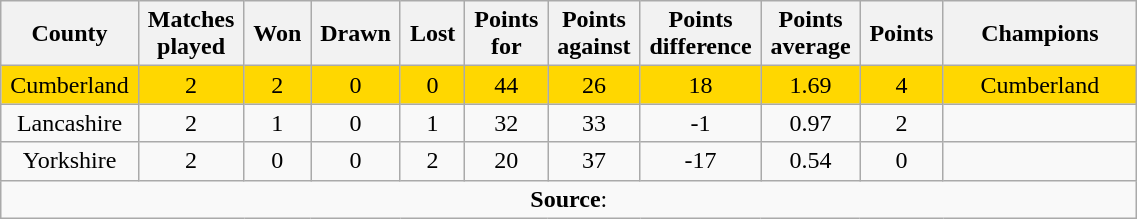<table class="wikitable plainrowheaders" style="text-align: center; width: 60%">
<tr>
<th scope="col" style="width: 5%;">County</th>
<th scope="col" style="width: 5%;">Matches played</th>
<th scope="col" style="width: 5%;">Won</th>
<th scope="col" style="width: 5%;">Drawn</th>
<th scope="col" style="width: 5%;">Lost</th>
<th scope="col" style="width: 5%;">Points for</th>
<th scope="col" style="width: 5%;">Points against</th>
<th scope="col" style="width: 5%;">Points difference</th>
<th scope="col" style="width: 5%;">Points average</th>
<th scope="col" style="width: 5%;">Points</th>
<th scope="col" style="width: 15%;">Champions</th>
</tr>
<tr style="background: gold;">
<td>Cumberland</td>
<td>2</td>
<td>2</td>
<td>0</td>
<td>0</td>
<td>44</td>
<td>26</td>
<td>18</td>
<td>1.69</td>
<td>4</td>
<td>Cumberland</td>
</tr>
<tr>
<td>Lancashire</td>
<td>2</td>
<td>1</td>
<td>0</td>
<td>1</td>
<td>32</td>
<td>33</td>
<td>-1</td>
<td>0.97</td>
<td>2</td>
<td></td>
</tr>
<tr>
<td>Yorkshire</td>
<td>2</td>
<td>0</td>
<td>0</td>
<td>2</td>
<td>20</td>
<td>37</td>
<td>-17</td>
<td>0.54</td>
<td>0</td>
<td></td>
</tr>
<tr>
<td colspan="11"><strong>Source</strong>:</td>
</tr>
</table>
